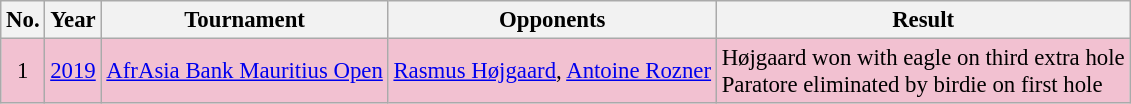<table class="wikitable" style="font-size:95%;">
<tr>
<th>No.</th>
<th>Year</th>
<th>Tournament</th>
<th>Opponents</th>
<th>Result</th>
</tr>
<tr style="background:#F2C1D1;">
<td align=center>1</td>
<td><a href='#'>2019</a></td>
<td><a href='#'>AfrAsia Bank Mauritius Open</a></td>
<td> <a href='#'>Rasmus Højgaard</a>,  <a href='#'>Antoine Rozner</a></td>
<td>Højgaard won with eagle on third extra hole<br>Paratore eliminated by birdie on first hole</td>
</tr>
</table>
